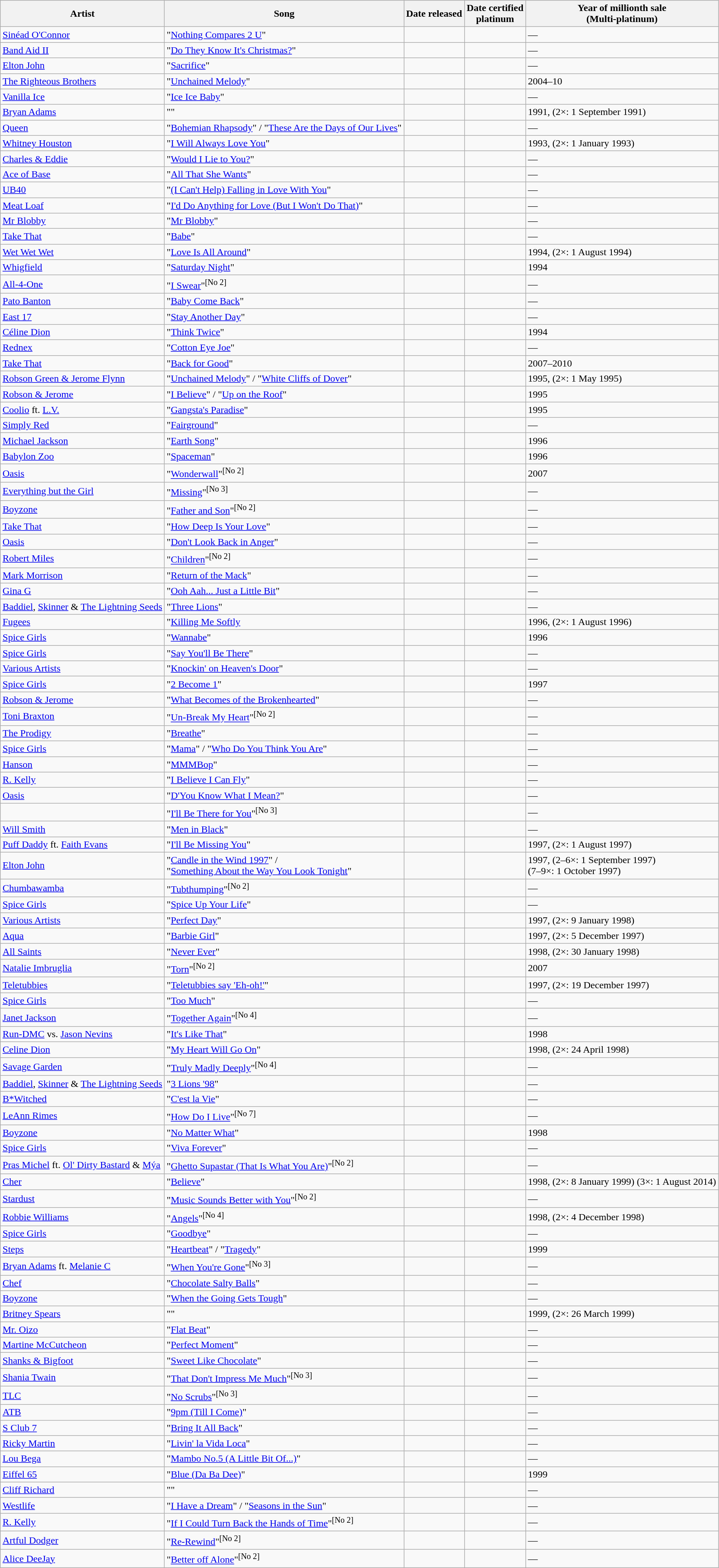<table class="wikitable plainrowheaders sortable" border="1">
<tr>
<th scope=col>Artist</th>
<th scope=col>Song</th>
<th scope=col>Date released</th>
<th scope=col>Date certified<br>platinum</th>
<th scope=col>Year of millionth sale<br>(Multi-platinum)</th>
</tr>
<tr>
<td><a href='#'>Sinéad O'Connor</a></td>
<td>"<a href='#'>Nothing Compares 2 U</a>"</td>
<td></td>
<td></td>
<td>—</td>
</tr>
<tr>
<td><a href='#'>Band Aid II</a></td>
<td>"<a href='#'>Do They Know It's Christmas?</a>"</td>
<td></td>
<td></td>
<td>—</td>
</tr>
<tr>
<td><a href='#'>Elton John</a></td>
<td>"<a href='#'>Sacrifice</a>"</td>
<td></td>
<td></td>
<td>—</td>
</tr>
<tr>
<td><a href='#'>The Righteous Brothers</a></td>
<td>"<a href='#'>Unchained Melody</a>"</td>
<td></td>
<td></td>
<td>2004–10</td>
</tr>
<tr>
<td><a href='#'>Vanilla Ice</a></td>
<td>"<a href='#'>Ice Ice Baby</a>"</td>
<td></td>
<td></td>
<td>—</td>
</tr>
<tr>
<td><a href='#'>Bryan Adams</a></td>
<td>""</td>
<td></td>
<td></td>
<td>1991, (2×: 1 September 1991)</td>
</tr>
<tr>
<td><a href='#'>Queen</a></td>
<td>"<a href='#'>Bohemian Rhapsody</a>" / "<a href='#'>These Are the Days of Our Lives</a>"</td>
<td></td>
<td></td>
<td>—</td>
</tr>
<tr>
<td><a href='#'>Whitney Houston</a></td>
<td>"<a href='#'>I Will Always Love You</a>"</td>
<td></td>
<td></td>
<td>1993, (2×: 1 January 1993)</td>
</tr>
<tr>
<td><a href='#'>Charles & Eddie</a></td>
<td>"<a href='#'>Would I Lie to You?</a>"</td>
<td></td>
<td></td>
<td>—</td>
</tr>
<tr>
<td><a href='#'>Ace of Base</a></td>
<td>"<a href='#'>All That She Wants</a>"</td>
<td></td>
<td></td>
<td>—</td>
</tr>
<tr>
<td><a href='#'>UB40</a></td>
<td>"<a href='#'>(I Can't Help) Falling in Love With You</a>"</td>
<td></td>
<td></td>
<td>—</td>
</tr>
<tr>
<td><a href='#'>Meat Loaf</a></td>
<td>"<a href='#'>I'd Do Anything for Love (But I Won't Do That)</a>"</td>
<td></td>
<td></td>
<td>—</td>
</tr>
<tr>
<td><a href='#'>Mr Blobby</a></td>
<td>"<a href='#'>Mr Blobby</a>"</td>
<td></td>
<td></td>
<td>—</td>
</tr>
<tr>
<td><a href='#'>Take That</a></td>
<td>"<a href='#'>Babe</a>"</td>
<td></td>
<td></td>
<td>—</td>
</tr>
<tr>
<td><a href='#'>Wet Wet Wet</a></td>
<td>"<a href='#'>Love Is All Around</a>"</td>
<td></td>
<td></td>
<td>1994, (2×: 1 August 1994)</td>
</tr>
<tr>
<td><a href='#'>Whigfield</a></td>
<td>"<a href='#'>Saturday Night</a>"</td>
<td></td>
<td></td>
<td>1994</td>
</tr>
<tr>
<td><a href='#'>All-4-One</a></td>
<td>"<a href='#'>I Swear</a>"<sup>[No 2]</sup></td>
<td></td>
<td></td>
<td>—</td>
</tr>
<tr>
<td><a href='#'>Pato Banton</a></td>
<td>"<a href='#'>Baby Come Back</a>"</td>
<td></td>
<td></td>
<td>—</td>
</tr>
<tr>
<td><a href='#'>East 17</a></td>
<td>"<a href='#'>Stay Another Day</a>"</td>
<td></td>
<td></td>
<td>—</td>
</tr>
<tr>
<td><a href='#'>Céline Dion</a></td>
<td>"<a href='#'>Think Twice</a>"</td>
<td></td>
<td></td>
<td>1994</td>
</tr>
<tr>
<td><a href='#'>Rednex</a></td>
<td>"<a href='#'>Cotton Eye Joe</a>"</td>
<td></td>
<td></td>
<td>—</td>
</tr>
<tr>
<td><a href='#'>Take That</a></td>
<td>"<a href='#'>Back for Good</a>"</td>
<td></td>
<td></td>
<td>2007–2010</td>
</tr>
<tr>
<td><a href='#'>Robson Green & Jerome Flynn</a></td>
<td>"<a href='#'>Unchained Melody</a>" / "<a href='#'>White Cliffs of Dover</a>"</td>
<td></td>
<td></td>
<td>1995, (2×: 1 May 1995)</td>
</tr>
<tr>
<td><a href='#'>Robson & Jerome</a></td>
<td>"<a href='#'>I Believe</a>" / "<a href='#'>Up on the Roof</a>"</td>
<td></td>
<td></td>
<td>1995</td>
</tr>
<tr>
<td><a href='#'>Coolio</a> ft. <a href='#'>L.V.</a></td>
<td>"<a href='#'>Gangsta's Paradise</a>"</td>
<td></td>
<td></td>
<td>1995</td>
</tr>
<tr>
<td><a href='#'>Simply Red</a></td>
<td>"<a href='#'>Fairground</a>"</td>
<td></td>
<td></td>
<td>—</td>
</tr>
<tr>
<td><a href='#'>Michael Jackson</a></td>
<td>"<a href='#'>Earth Song</a>"</td>
<td></td>
<td></td>
<td>1996</td>
</tr>
<tr>
<td><a href='#'>Babylon Zoo</a></td>
<td>"<a href='#'>Spaceman</a>"</td>
<td></td>
<td></td>
<td>1996</td>
</tr>
<tr>
<td><a href='#'>Oasis</a></td>
<td>"<a href='#'>Wonderwall</a>"<sup>[No 2]</sup></td>
<td></td>
<td></td>
<td>2007</td>
</tr>
<tr>
<td><a href='#'>Everything but the Girl</a></td>
<td>"<a href='#'>Missing</a>"<sup>[No 3]</sup></td>
<td></td>
<td></td>
<td>—</td>
</tr>
<tr>
<td><a href='#'>Boyzone</a></td>
<td>"<a href='#'>Father and Son</a>"<sup>[No 2]</sup></td>
<td></td>
<td></td>
<td>—</td>
</tr>
<tr>
<td><a href='#'>Take That</a></td>
<td>"<a href='#'>How Deep Is Your Love</a>"</td>
<td></td>
<td></td>
<td>—</td>
</tr>
<tr>
<td><a href='#'>Oasis</a></td>
<td>"<a href='#'>Don't Look Back in Anger</a>"</td>
<td></td>
<td></td>
<td>—</td>
</tr>
<tr>
<td><a href='#'>Robert Miles</a></td>
<td>"<a href='#'>Children</a>"<sup>[No 2]</sup></td>
<td></td>
<td></td>
<td>—</td>
</tr>
<tr>
<td><a href='#'>Mark Morrison</a></td>
<td>"<a href='#'>Return of the Mack</a>"</td>
<td></td>
<td></td>
<td>—</td>
</tr>
<tr>
<td><a href='#'>Gina G</a></td>
<td>"<a href='#'>Ooh Aah... Just a Little Bit</a>"</td>
<td></td>
<td></td>
<td>—</td>
</tr>
<tr>
<td><a href='#'>Baddiel</a>, <a href='#'>Skinner</a> & <a href='#'>The Lightning Seeds</a></td>
<td>"<a href='#'>Three Lions</a>"</td>
<td></td>
<td></td>
<td>—</td>
</tr>
<tr>
<td><a href='#'>Fugees</a></td>
<td>"<a href='#'>Killing Me Softly</a></td>
<td></td>
<td></td>
<td>1996, (2×: 1 August 1996)</td>
</tr>
<tr>
<td><a href='#'>Spice Girls</a></td>
<td>"<a href='#'>Wannabe</a>"</td>
<td></td>
<td></td>
<td>1996</td>
</tr>
<tr>
<td><a href='#'>Spice Girls</a></td>
<td>"<a href='#'>Say You'll Be There</a>"</td>
<td></td>
<td></td>
<td>—</td>
</tr>
<tr>
<td><a href='#'>Various Artists</a></td>
<td>"<a href='#'>Knockin' on Heaven's Door</a>"</td>
<td></td>
<td></td>
<td>—</td>
</tr>
<tr>
<td><a href='#'>Spice Girls</a></td>
<td>"<a href='#'>2 Become 1</a>"</td>
<td></td>
<td></td>
<td>1997</td>
</tr>
<tr>
<td><a href='#'>Robson & Jerome</a></td>
<td>"<a href='#'>What Becomes of the Brokenhearted</a>"</td>
<td></td>
<td></td>
<td>—</td>
</tr>
<tr>
<td><a href='#'>Toni Braxton</a></td>
<td>"<a href='#'>Un-Break My Heart</a>"<sup>[No 2]</sup></td>
<td></td>
<td></td>
<td>—</td>
</tr>
<tr>
<td><a href='#'>The Prodigy</a></td>
<td>"<a href='#'>Breathe</a>"</td>
<td></td>
<td></td>
<td>—</td>
</tr>
<tr>
<td><a href='#'>Spice Girls</a></td>
<td>"<a href='#'>Mama</a>" / "<a href='#'>Who Do You Think You Are</a>"</td>
<td></td>
<td></td>
<td>—</td>
</tr>
<tr>
<td><a href='#'>Hanson</a></td>
<td>"<a href='#'>MMMBop</a>"</td>
<td></td>
<td></td>
<td>—</td>
</tr>
<tr>
<td><a href='#'>R. Kelly</a></td>
<td>"<a href='#'>I Believe I Can Fly</a>"</td>
<td></td>
<td></td>
<td>—</td>
</tr>
<tr>
<td><a href='#'>Oasis</a></td>
<td>"<a href='#'>D'You Know What I Mean?</a>"</td>
<td></td>
<td></td>
<td>—</td>
</tr>
<tr>
<td></td>
<td>"<a href='#'>I'll Be There for You</a>"<sup>[No 3]</sup></td>
<td></td>
<td></td>
<td>—</td>
</tr>
<tr>
<td><a href='#'>Will Smith</a></td>
<td>"<a href='#'>Men in Black</a>"</td>
<td></td>
<td></td>
<td>—</td>
</tr>
<tr>
<td><a href='#'>Puff Daddy</a> ft. <a href='#'>Faith Evans</a></td>
<td>"<a href='#'>I'll Be Missing You</a>"</td>
<td></td>
<td></td>
<td>1997, (2×: 1 August 1997)</td>
</tr>
<tr>
<td><a href='#'>Elton John</a></td>
<td>"<a href='#'>Candle in the Wind 1997</a>" /<br> "<a href='#'>Something About the Way You Look Tonight</a>"</td>
<td></td>
<td></td>
<td>1997, (2–6×: 1 September 1997)<br>(7–9×: 1 October 1997)</td>
</tr>
<tr>
<td><a href='#'>Chumbawamba</a></td>
<td>"<a href='#'>Tubthumping</a>"<sup>[No 2]</sup></td>
<td></td>
<td></td>
<td>—</td>
</tr>
<tr>
<td><a href='#'>Spice Girls</a></td>
<td>"<a href='#'>Spice Up Your Life</a>"</td>
<td></td>
<td></td>
<td>—</td>
</tr>
<tr>
<td><a href='#'>Various Artists</a></td>
<td>"<a href='#'>Perfect Day</a>"</td>
<td></td>
<td></td>
<td>1997, (2×: 9 January 1998)</td>
</tr>
<tr>
<td><a href='#'>Aqua</a></td>
<td>"<a href='#'>Barbie Girl</a>"</td>
<td></td>
<td></td>
<td>1997, (2×: 5 December 1997)</td>
</tr>
<tr>
<td><a href='#'>All Saints</a></td>
<td>"<a href='#'>Never Ever</a>"</td>
<td></td>
<td></td>
<td>1998, (2×: 30 January 1998)</td>
</tr>
<tr>
<td><a href='#'>Natalie Imbruglia</a></td>
<td>"<a href='#'>Torn</a>"<sup>[No 2]</sup></td>
<td></td>
<td></td>
<td>2007</td>
</tr>
<tr>
<td><a href='#'>Teletubbies</a></td>
<td>"<a href='#'>Teletubbies say 'Eh-oh!'</a>"</td>
<td></td>
<td></td>
<td>1997, (2×: 19 December 1997)</td>
</tr>
<tr>
<td><a href='#'>Spice Girls</a></td>
<td>"<a href='#'>Too Much</a>"</td>
<td></td>
<td></td>
<td>—</td>
</tr>
<tr>
<td><a href='#'>Janet Jackson</a></td>
<td>"<a href='#'>Together Again</a>"<sup>[No 4]</sup></td>
<td></td>
<td></td>
<td>—</td>
</tr>
<tr>
<td><a href='#'>Run-DMC</a> vs. <a href='#'>Jason Nevins</a></td>
<td>"<a href='#'>It's Like That</a>"</td>
<td></td>
<td></td>
<td>1998</td>
</tr>
<tr>
<td><a href='#'>Celine Dion</a></td>
<td>"<a href='#'>My Heart Will Go On</a>"</td>
<td></td>
<td></td>
<td>1998, (2×: 24 April 1998)</td>
</tr>
<tr>
<td><a href='#'>Savage Garden</a></td>
<td>"<a href='#'>Truly Madly Deeply</a>"<sup>[No 4]</sup></td>
<td></td>
<td></td>
<td>—</td>
</tr>
<tr>
<td><a href='#'>Baddiel</a>, <a href='#'>Skinner</a> & <a href='#'>The Lightning Seeds</a></td>
<td>"<a href='#'>3 Lions '98</a>"</td>
<td></td>
<td></td>
<td>—</td>
</tr>
<tr>
<td><a href='#'>B*Witched</a></td>
<td>"<a href='#'>C'est la Vie</a>"</td>
<td></td>
<td></td>
<td>—</td>
</tr>
<tr>
<td><a href='#'>LeAnn Rimes</a></td>
<td>"<a href='#'>How Do I Live</a>"<sup>[No 7]</sup></td>
<td></td>
<td></td>
<td>—</td>
</tr>
<tr>
<td><a href='#'>Boyzone</a></td>
<td>"<a href='#'>No Matter What</a>"</td>
<td></td>
<td></td>
<td>1998</td>
</tr>
<tr>
<td><a href='#'>Spice Girls</a></td>
<td>"<a href='#'>Viva Forever</a>"</td>
<td></td>
<td></td>
<td>—</td>
</tr>
<tr>
<td><a href='#'>Pras Michel</a> ft. <a href='#'>Ol' Dirty Bastard</a> & <a href='#'>Mýa</a></td>
<td>"<a href='#'>Ghetto Supastar (That Is What You Are)</a>"<sup>[No 2]</sup></td>
<td></td>
<td></td>
<td>—</td>
</tr>
<tr>
<td><a href='#'>Cher</a></td>
<td>"<a href='#'>Believe</a>"</td>
<td></td>
<td></td>
<td>1998, (2×: 8 January 1999) (3×: 1 August 2014)</td>
</tr>
<tr>
<td><a href='#'>Stardust</a></td>
<td>"<a href='#'>Music Sounds Better with You</a>"<sup>[No 2]</sup></td>
<td></td>
<td></td>
<td>—</td>
</tr>
<tr>
<td><a href='#'>Robbie Williams</a></td>
<td>"<a href='#'>Angels</a>"<sup>[No 4]</sup></td>
<td></td>
<td></td>
<td>1998, (2×: 4 December 1998)</td>
</tr>
<tr>
<td><a href='#'>Spice Girls</a></td>
<td>"<a href='#'>Goodbye</a>"</td>
<td></td>
<td></td>
<td>—</td>
</tr>
<tr>
<td><a href='#'>Steps</a></td>
<td>"<a href='#'>Heartbeat</a>" / "<a href='#'>Tragedy</a>"</td>
<td></td>
<td></td>
<td>1999</td>
</tr>
<tr>
<td><a href='#'>Bryan Adams</a> ft. <a href='#'>Melanie C</a></td>
<td>"<a href='#'>When You're Gone</a>"<sup>[No 3]</sup></td>
<td></td>
<td></td>
<td>—</td>
</tr>
<tr>
<td><a href='#'>Chef</a></td>
<td>"<a href='#'>Chocolate Salty Balls</a>"</td>
<td></td>
<td></td>
<td>—</td>
</tr>
<tr>
<td><a href='#'>Boyzone</a></td>
<td>"<a href='#'>When the Going Gets Tough</a>"</td>
<td></td>
<td></td>
<td>—</td>
</tr>
<tr>
<td><a href='#'>Britney Spears</a></td>
<td>""</td>
<td></td>
<td></td>
<td>1999, (2×: 26 March 1999)</td>
</tr>
<tr>
<td><a href='#'>Mr. Oizo</a></td>
<td>"<a href='#'>Flat Beat</a>"</td>
<td></td>
<td></td>
<td>—</td>
</tr>
<tr>
<td><a href='#'>Martine McCutcheon</a></td>
<td>"<a href='#'>Perfect Moment</a>"</td>
<td></td>
<td></td>
<td>—</td>
</tr>
<tr>
<td><a href='#'>Shanks & Bigfoot</a></td>
<td>"<a href='#'>Sweet Like Chocolate</a>"</td>
<td></td>
<td></td>
<td>—</td>
</tr>
<tr>
<td><a href='#'>Shania Twain</a></td>
<td>"<a href='#'>That Don't Impress Me Much</a>"<sup>[No 3]</sup></td>
<td></td>
<td></td>
<td>—</td>
</tr>
<tr>
<td><a href='#'>TLC</a></td>
<td>"<a href='#'>No Scrubs</a>"<sup>[No 3]</sup></td>
<td></td>
<td></td>
<td>—</td>
</tr>
<tr>
<td><a href='#'>ATB</a></td>
<td>"<a href='#'>9pm (Till I Come)</a>"</td>
<td></td>
<td></td>
<td>—</td>
</tr>
<tr>
<td><a href='#'>S Club 7</a></td>
<td>"<a href='#'>Bring It All Back</a>"</td>
<td></td>
<td></td>
<td>—</td>
</tr>
<tr>
<td><a href='#'>Ricky Martin</a></td>
<td>"<a href='#'>Livin' la Vida Loca</a>"</td>
<td></td>
<td></td>
<td>—</td>
</tr>
<tr>
<td><a href='#'>Lou Bega</a></td>
<td>"<a href='#'>Mambo No.5 (A Little Bit Of...)</a>"</td>
<td></td>
<td></td>
<td>—</td>
</tr>
<tr>
<td><a href='#'>Eiffel 65</a></td>
<td>"<a href='#'>Blue (Da Ba Dee)</a>"</td>
<td></td>
<td></td>
<td>1999</td>
</tr>
<tr>
<td><a href='#'>Cliff Richard</a></td>
<td>""</td>
<td></td>
<td></td>
<td>—</td>
</tr>
<tr>
<td><a href='#'>Westlife</a></td>
<td>"<a href='#'>I Have a Dream</a>" / "<a href='#'>Seasons in the Sun</a>"</td>
<td></td>
<td></td>
<td>—</td>
</tr>
<tr>
<td><a href='#'>R. Kelly</a></td>
<td>"<a href='#'>If I Could Turn Back the Hands of Time</a>"<sup>[No 2]</sup></td>
<td></td>
<td></td>
<td>—</td>
</tr>
<tr>
<td><a href='#'>Artful Dodger</a></td>
<td>"<a href='#'>Re-Rewind</a>"<sup>[No 2]</sup></td>
<td></td>
<td></td>
<td>—</td>
</tr>
<tr>
<td><a href='#'>Alice DeeJay</a></td>
<td>"<a href='#'>Better off Alone</a>"<sup>[No 2]</sup></td>
<td></td>
<td></td>
<td>—</td>
</tr>
</table>
